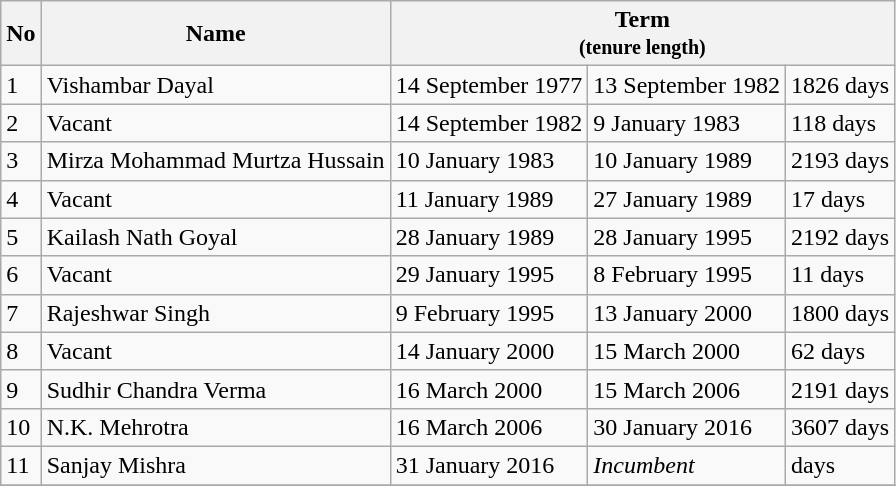<table class="wikitable sortable">
<tr>
<th scope=col>No</th>
<th scope=col>Name</th>
<th scope=col colspan=3>Term<br><small>(tenure length)</small></th>
</tr>
<tr>
<td>1</td>
<td>Vishambar Dayal</td>
<td>14 September 1977</td>
<td>13 September 1982</td>
<td>1826 days</td>
</tr>
<tr>
<td>2</td>
<td>Vacant</td>
<td>14 September 1982</td>
<td>9 January 1983</td>
<td>118 days</td>
</tr>
<tr>
<td>3</td>
<td>Mirza Mohammad Murtza Hussain</td>
<td>10 January 1983</td>
<td>10 January 1989</td>
<td>2193 days</td>
</tr>
<tr>
<td>4</td>
<td>Vacant</td>
<td>11 January 1989</td>
<td>27 January 1989</td>
<td>17 days</td>
</tr>
<tr>
<td>5</td>
<td>Kailash Nath Goyal</td>
<td>28 January 1989</td>
<td>28 January 1995</td>
<td>2192 days</td>
</tr>
<tr>
<td>6</td>
<td>Vacant</td>
<td>29 January 1995</td>
<td>8 February 1995</td>
<td>11 days</td>
</tr>
<tr>
<td>7</td>
<td>Rajeshwar Singh</td>
<td>9 February 1995</td>
<td>13 January 2000</td>
<td>1800 days</td>
</tr>
<tr>
<td>8</td>
<td>Vacant</td>
<td>14 January 2000</td>
<td>15 March 2000</td>
<td>62 days</td>
</tr>
<tr>
<td>9</td>
<td>Sudhir Chandra Verma</td>
<td>16 March 2000</td>
<td>15 March 2006</td>
<td>2191 days</td>
</tr>
<tr>
<td>10</td>
<td>N.K. Mehrotra</td>
<td>16 March 2006</td>
<td>30 January 2016</td>
<td>3607 days</td>
</tr>
<tr>
<td>11</td>
<td>Sanjay Mishra</td>
<td>31 January 2016</td>
<td><em>Incumbent</em></td>
<td> days</td>
</tr>
<tr>
</tr>
</table>
